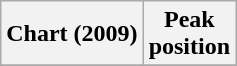<table class="wikitable plainrowheaders">
<tr>
<th>Chart (2009)</th>
<th>Peak<br>position</th>
</tr>
<tr>
</tr>
</table>
